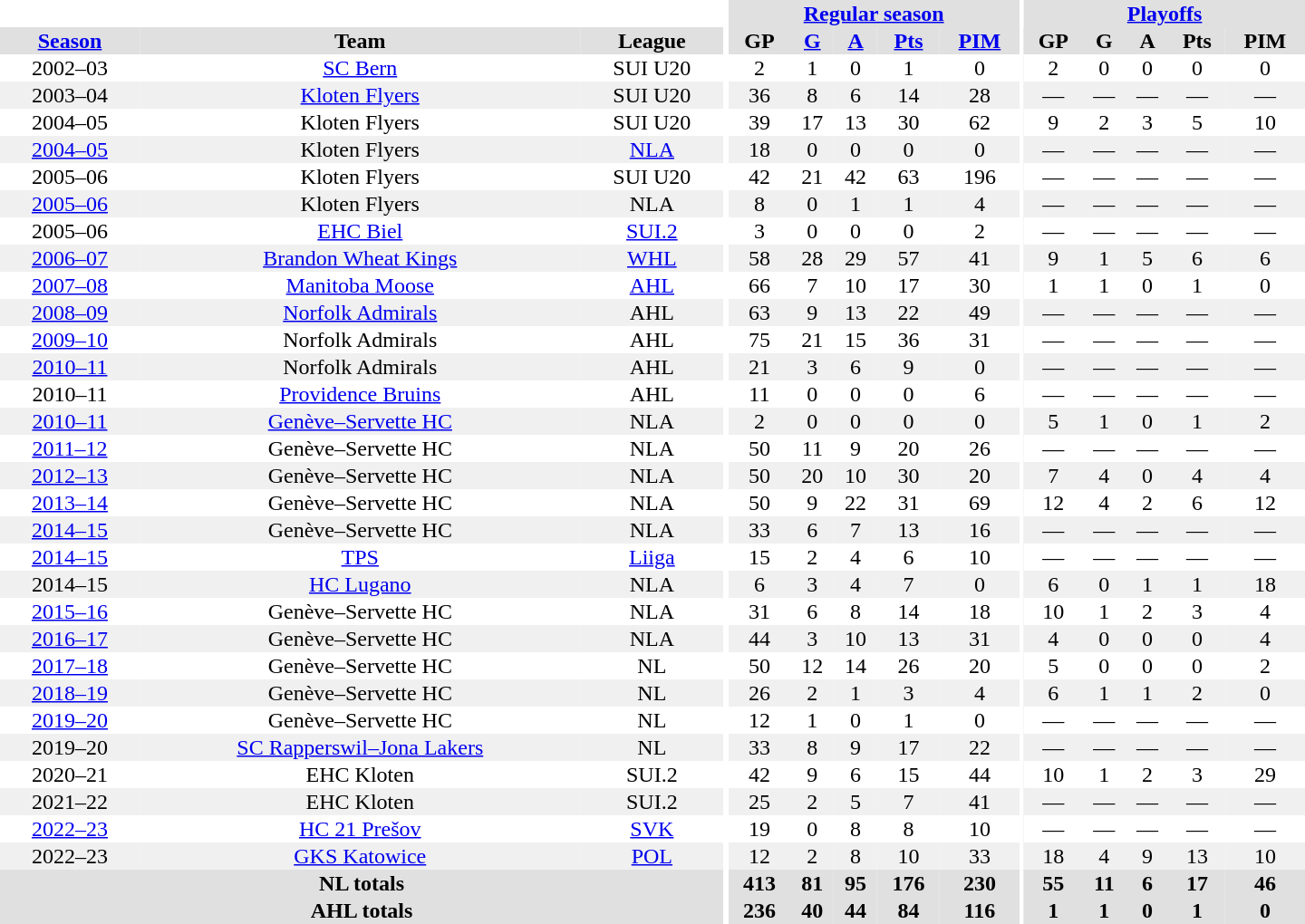<table border="0" cellpadding="1" cellspacing="0" style="text-align:center; width:60em">
<tr bgcolor="#e0e0e0">
<th colspan="3" bgcolor="#ffffff"></th>
<th rowspan="99" bgcolor="#ffffff"></th>
<th colspan="5"><a href='#'>Regular season</a></th>
<th rowspan="99" bgcolor="#ffffff"></th>
<th colspan="5"><a href='#'>Playoffs</a></th>
</tr>
<tr bgcolor="#e0e0e0">
<th><a href='#'>Season</a></th>
<th>Team</th>
<th>League</th>
<th>GP</th>
<th><a href='#'>G</a></th>
<th><a href='#'>A</a></th>
<th><a href='#'>Pts</a></th>
<th><a href='#'>PIM</a></th>
<th>GP</th>
<th>G</th>
<th>A</th>
<th>Pts</th>
<th>PIM</th>
</tr>
<tr>
<td>2002–03</td>
<td><a href='#'>SC Bern</a></td>
<td>SUI U20</td>
<td>2</td>
<td>1</td>
<td>0</td>
<td>1</td>
<td>0</td>
<td>2</td>
<td>0</td>
<td>0</td>
<td>0</td>
<td>0</td>
</tr>
<tr bgcolor="#f0f0f0">
<td>2003–04</td>
<td><a href='#'>Kloten Flyers</a></td>
<td>SUI U20</td>
<td>36</td>
<td>8</td>
<td>6</td>
<td>14</td>
<td>28</td>
<td>—</td>
<td>—</td>
<td>—</td>
<td>—</td>
<td>—</td>
</tr>
<tr>
<td>2004–05</td>
<td>Kloten Flyers</td>
<td>SUI U20</td>
<td>39</td>
<td>17</td>
<td>13</td>
<td>30</td>
<td>62</td>
<td>9</td>
<td>2</td>
<td>3</td>
<td>5</td>
<td>10</td>
</tr>
<tr bgcolor="#f0f0f0">
<td><a href='#'>2004–05</a></td>
<td>Kloten Flyers</td>
<td><a href='#'>NLA</a></td>
<td>18</td>
<td>0</td>
<td>0</td>
<td>0</td>
<td>0</td>
<td>—</td>
<td>—</td>
<td>—</td>
<td>—</td>
<td>—</td>
</tr>
<tr>
<td>2005–06</td>
<td>Kloten Flyers</td>
<td>SUI U20</td>
<td>42</td>
<td>21</td>
<td>42</td>
<td>63</td>
<td>196</td>
<td>—</td>
<td>—</td>
<td>—</td>
<td>—</td>
<td>—</td>
</tr>
<tr bgcolor="#f0f0f0">
<td><a href='#'>2005–06</a></td>
<td>Kloten Flyers</td>
<td>NLA</td>
<td>8</td>
<td>0</td>
<td>1</td>
<td>1</td>
<td>4</td>
<td>—</td>
<td>—</td>
<td>—</td>
<td>—</td>
<td>—</td>
</tr>
<tr>
<td>2005–06</td>
<td><a href='#'>EHC Biel</a></td>
<td><a href='#'>SUI.2</a></td>
<td>3</td>
<td>0</td>
<td>0</td>
<td>0</td>
<td>2</td>
<td>—</td>
<td>—</td>
<td>—</td>
<td>—</td>
<td>—</td>
</tr>
<tr bgcolor="#f0f0f0">
<td><a href='#'>2006–07</a></td>
<td><a href='#'>Brandon Wheat Kings</a></td>
<td><a href='#'>WHL</a></td>
<td>58</td>
<td>28</td>
<td>29</td>
<td>57</td>
<td>41</td>
<td>9</td>
<td>1</td>
<td>5</td>
<td>6</td>
<td>6</td>
</tr>
<tr>
<td><a href='#'>2007–08</a></td>
<td><a href='#'>Manitoba Moose</a></td>
<td><a href='#'>AHL</a></td>
<td>66</td>
<td>7</td>
<td>10</td>
<td>17</td>
<td>30</td>
<td>1</td>
<td>1</td>
<td>0</td>
<td>1</td>
<td>0</td>
</tr>
<tr bgcolor="#f0f0f0">
<td><a href='#'>2008–09</a></td>
<td><a href='#'>Norfolk Admirals</a></td>
<td>AHL</td>
<td>63</td>
<td>9</td>
<td>13</td>
<td>22</td>
<td>49</td>
<td>—</td>
<td>—</td>
<td>—</td>
<td>—</td>
<td>—</td>
</tr>
<tr>
<td><a href='#'>2009–10</a></td>
<td>Norfolk Admirals</td>
<td>AHL</td>
<td>75</td>
<td>21</td>
<td>15</td>
<td>36</td>
<td>31</td>
<td>—</td>
<td>—</td>
<td>—</td>
<td>—</td>
<td>—</td>
</tr>
<tr bgcolor="#f0f0f0">
<td><a href='#'>2010–11</a></td>
<td>Norfolk Admirals</td>
<td>AHL</td>
<td>21</td>
<td>3</td>
<td>6</td>
<td>9</td>
<td>0</td>
<td>—</td>
<td>—</td>
<td>—</td>
<td>—</td>
<td>—</td>
</tr>
<tr>
<td>2010–11</td>
<td><a href='#'>Providence Bruins</a></td>
<td>AHL</td>
<td>11</td>
<td>0</td>
<td>0</td>
<td>0</td>
<td>6</td>
<td>—</td>
<td>—</td>
<td>—</td>
<td>—</td>
<td>—</td>
</tr>
<tr bgcolor="#f0f0f0">
<td><a href='#'>2010–11</a></td>
<td><a href='#'>Genève–Servette HC</a></td>
<td>NLA</td>
<td>2</td>
<td>0</td>
<td>0</td>
<td>0</td>
<td>0</td>
<td>5</td>
<td>1</td>
<td>0</td>
<td>1</td>
<td>2</td>
</tr>
<tr>
<td><a href='#'>2011–12</a></td>
<td>Genève–Servette HC</td>
<td>NLA</td>
<td>50</td>
<td>11</td>
<td>9</td>
<td>20</td>
<td>26</td>
<td>—</td>
<td>—</td>
<td>—</td>
<td>—</td>
<td>—</td>
</tr>
<tr bgcolor="#f0f0f0">
<td><a href='#'>2012–13</a></td>
<td>Genève–Servette HC</td>
<td>NLA</td>
<td>50</td>
<td>20</td>
<td>10</td>
<td>30</td>
<td>20</td>
<td>7</td>
<td>4</td>
<td>0</td>
<td>4</td>
<td>4</td>
</tr>
<tr>
<td><a href='#'>2013–14</a></td>
<td>Genève–Servette HC</td>
<td>NLA</td>
<td>50</td>
<td>9</td>
<td>22</td>
<td>31</td>
<td>69</td>
<td>12</td>
<td>4</td>
<td>2</td>
<td>6</td>
<td>12</td>
</tr>
<tr bgcolor="#f0f0f0">
<td><a href='#'>2014–15</a></td>
<td>Genève–Servette HC</td>
<td>NLA</td>
<td>33</td>
<td>6</td>
<td>7</td>
<td>13</td>
<td>16</td>
<td>—</td>
<td>—</td>
<td>—</td>
<td>—</td>
<td>—</td>
</tr>
<tr>
<td><a href='#'>2014–15</a></td>
<td><a href='#'>TPS</a></td>
<td><a href='#'>Liiga</a></td>
<td>15</td>
<td>2</td>
<td>4</td>
<td>6</td>
<td>10</td>
<td>—</td>
<td>—</td>
<td>—</td>
<td>—</td>
<td>—</td>
</tr>
<tr bgcolor="#f0f0f0">
<td>2014–15</td>
<td><a href='#'>HC Lugano</a></td>
<td>NLA</td>
<td>6</td>
<td>3</td>
<td>4</td>
<td>7</td>
<td>0</td>
<td>6</td>
<td>0</td>
<td>1</td>
<td>1</td>
<td>18</td>
</tr>
<tr>
<td><a href='#'>2015–16</a></td>
<td>Genève–Servette HC</td>
<td>NLA</td>
<td>31</td>
<td>6</td>
<td>8</td>
<td>14</td>
<td>18</td>
<td>10</td>
<td>1</td>
<td>2</td>
<td>3</td>
<td>4</td>
</tr>
<tr bgcolor="#f0f0f0">
<td><a href='#'>2016–17</a></td>
<td>Genève–Servette HC</td>
<td>NLA</td>
<td>44</td>
<td>3</td>
<td>10</td>
<td>13</td>
<td>31</td>
<td>4</td>
<td>0</td>
<td>0</td>
<td>0</td>
<td>4</td>
</tr>
<tr>
<td><a href='#'>2017–18</a></td>
<td>Genève–Servette HC</td>
<td>NL</td>
<td>50</td>
<td>12</td>
<td>14</td>
<td>26</td>
<td>20</td>
<td>5</td>
<td>0</td>
<td>0</td>
<td>0</td>
<td>2</td>
</tr>
<tr bgcolor="#f0f0f0">
<td><a href='#'>2018–19</a></td>
<td>Genève–Servette HC</td>
<td>NL</td>
<td>26</td>
<td>2</td>
<td>1</td>
<td>3</td>
<td>4</td>
<td>6</td>
<td>1</td>
<td>1</td>
<td>2</td>
<td>0</td>
</tr>
<tr>
<td><a href='#'>2019–20</a></td>
<td>Genève–Servette HC</td>
<td>NL</td>
<td>12</td>
<td>1</td>
<td>0</td>
<td>1</td>
<td>0</td>
<td>—</td>
<td>—</td>
<td>—</td>
<td>—</td>
<td>—</td>
</tr>
<tr bgcolor="#f0f0f0">
<td>2019–20</td>
<td><a href='#'>SC Rapperswil–Jona Lakers</a></td>
<td>NL</td>
<td>33</td>
<td>8</td>
<td>9</td>
<td>17</td>
<td>22</td>
<td>—</td>
<td>—</td>
<td>—</td>
<td>—</td>
<td>—</td>
</tr>
<tr>
<td 2020–21 Swiss League season>2020–21</td>
<td>EHC Kloten</td>
<td>SUI.2</td>
<td>42</td>
<td>9</td>
<td>6</td>
<td>15</td>
<td>44</td>
<td>10</td>
<td>1</td>
<td>2</td>
<td>3</td>
<td>29</td>
</tr>
<tr bgcolor="#f0f0f0">
<td>2021–22</td>
<td>EHC Kloten</td>
<td>SUI.2</td>
<td>25</td>
<td>2</td>
<td>5</td>
<td>7</td>
<td>41</td>
<td>—</td>
<td>—</td>
<td>—</td>
<td>—</td>
<td>—</td>
</tr>
<tr>
<td><a href='#'>2022–23</a></td>
<td><a href='#'>HC 21 Prešov</a></td>
<td><a href='#'>SVK</a></td>
<td>19</td>
<td>0</td>
<td>8</td>
<td>8</td>
<td>10</td>
<td>—</td>
<td>—</td>
<td>—</td>
<td>—</td>
<td>—</td>
</tr>
<tr bgcolor="#f0f0f0">
<td>2022–23</td>
<td><a href='#'>GKS Katowice</a></td>
<td><a href='#'>POL</a></td>
<td>12</td>
<td>2</td>
<td>8</td>
<td>10</td>
<td>33</td>
<td>18</td>
<td>4</td>
<td>9</td>
<td>13</td>
<td>10</td>
</tr>
<tr bgcolor="#e0e0e0">
<th colspan="3">NL totals</th>
<th>413</th>
<th>81</th>
<th>95</th>
<th>176</th>
<th>230</th>
<th>55</th>
<th>11</th>
<th>6</th>
<th>17</th>
<th>46</th>
</tr>
<tr bgcolor="#e0e0e0">
<th colspan="3">AHL totals</th>
<th>236</th>
<th>40</th>
<th>44</th>
<th>84</th>
<th>116</th>
<th>1</th>
<th>1</th>
<th>0</th>
<th>1</th>
<th>0</th>
</tr>
</table>
